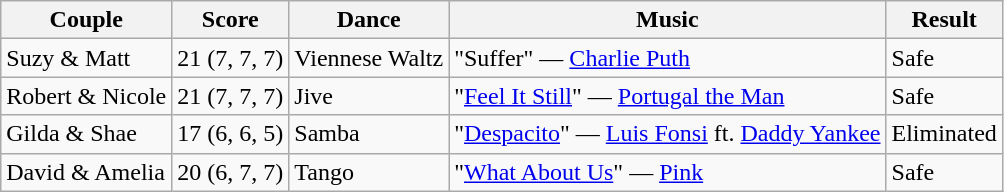<table class="wikitable sortable">
<tr>
<th rowspan="1">Couple</th>
<th colspan="1">Score</th>
<th rowspan="1">Dance</th>
<th rowspan="1">Music</th>
<th rowspan="1">Result</th>
</tr>
<tr>
<td>Suzy & Matt</td>
<td>21 (7, 7, 7)</td>
<td>Viennese Waltz</td>
<td>"Suffer" — <a href='#'>Charlie Puth</a></td>
<td>Safe</td>
</tr>
<tr>
<td>Robert & Nicole</td>
<td>21 (7, 7, 7)</td>
<td>Jive</td>
<td>"<a href='#'>Feel It Still</a>" — <a href='#'>Portugal the Man</a></td>
<td>Safe</td>
</tr>
<tr>
<td>Gilda & Shae</td>
<td>17 (6, 6, 5)</td>
<td>Samba</td>
<td>"<a href='#'>Despacito</a>" — <a href='#'>Luis Fonsi</a> ft. <a href='#'>Daddy Yankee</a></td>
<td>Eliminated</td>
</tr>
<tr>
<td>David & Amelia</td>
<td>20 (6, 7, 7)</td>
<td>Tango</td>
<td>"<a href='#'>What About Us</a>" — <a href='#'>Pink</a></td>
<td>Safe</td>
</tr>
</table>
